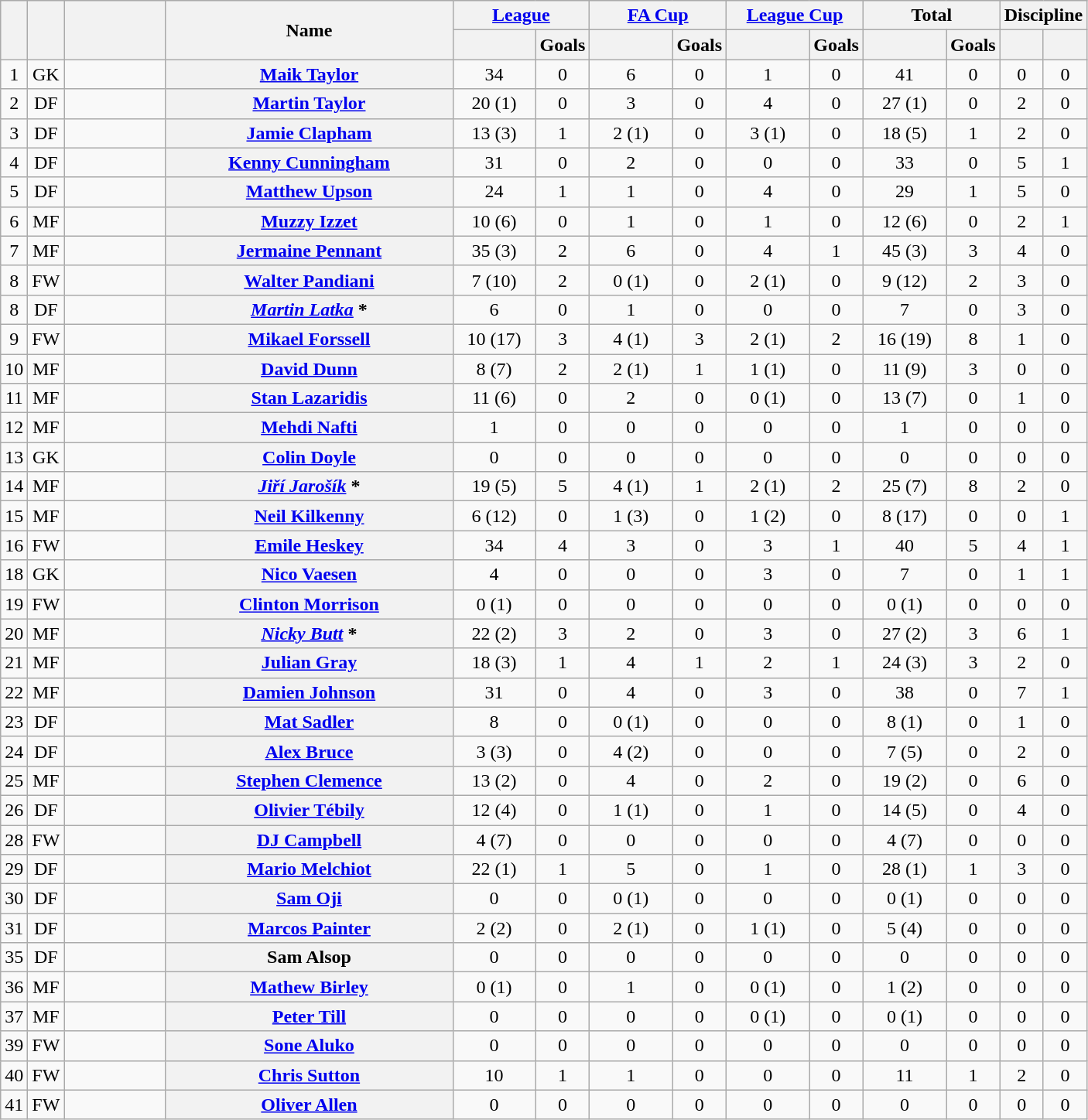<table class="wikitable plainrowheaders" style="text-align:center;">
<tr>
<th rowspan="2" scope="col"></th>
<th rowspan="2" scope="col"></th>
<th rowspan="2" scope="col" style="width:5em;"></th>
<th rowspan="2" scope="col" style="width:15em;">Name</th>
<th colspan="2"><a href='#'>League</a></th>
<th colspan="2"><a href='#'>FA Cup</a></th>
<th colspan="2"><a href='#'>League Cup</a></th>
<th colspan="2">Total</th>
<th colspan="2">Discipline</th>
</tr>
<tr>
<th scope="col" style="width:4em;"></th>
<th scope="col">Goals</th>
<th scope="col" style="width:4em;"></th>
<th scope="col">Goals</th>
<th scope="col" style="width:4em;"></th>
<th scope="col">Goals</th>
<th scope="col" style="width:4em;"></th>
<th scope="col">Goals</th>
<th scope="col"></th>
<th scope="col"></th>
</tr>
<tr>
<td>1</td>
<td>GK</td>
<td></td>
<th scope="row"><a href='#'>Maik Taylor</a></th>
<td>34</td>
<td>0</td>
<td>6</td>
<td>0</td>
<td>1</td>
<td>0</td>
<td>41</td>
<td>0</td>
<td>0</td>
<td>0</td>
</tr>
<tr>
<td>2</td>
<td>DF</td>
<td></td>
<th scope="row"><a href='#'>Martin Taylor</a></th>
<td>20 (1)</td>
<td>0</td>
<td>3</td>
<td>0</td>
<td>4</td>
<td>0</td>
<td>27 (1)</td>
<td>0</td>
<td>2</td>
<td>0</td>
</tr>
<tr>
<td>3</td>
<td>DF</td>
<td></td>
<th scope="row"><a href='#'>Jamie Clapham</a></th>
<td>13 (3)</td>
<td>1</td>
<td>2 (1)</td>
<td>0</td>
<td>3 (1)</td>
<td>0</td>
<td>18 (5)</td>
<td>1</td>
<td>2</td>
<td>0</td>
</tr>
<tr>
<td>4</td>
<td>DF</td>
<td></td>
<th scope="row"><a href='#'>Kenny Cunningham</a></th>
<td>31</td>
<td>0</td>
<td>2</td>
<td>0</td>
<td>0</td>
<td>0</td>
<td>33</td>
<td>0</td>
<td>5</td>
<td>1</td>
</tr>
<tr>
<td>5</td>
<td>DF</td>
<td></td>
<th scope="row"><a href='#'>Matthew Upson</a></th>
<td>24</td>
<td>1</td>
<td>1</td>
<td>0</td>
<td>4</td>
<td>0</td>
<td>29</td>
<td>1</td>
<td>5</td>
<td>0</td>
</tr>
<tr>
<td>6</td>
<td>MF</td>
<td></td>
<th scope="row"><a href='#'>Muzzy Izzet</a></th>
<td>10 (6)</td>
<td>0</td>
<td>1</td>
<td>0</td>
<td>1</td>
<td>0</td>
<td>12 (6)</td>
<td>0</td>
<td>2</td>
<td>1</td>
</tr>
<tr>
<td>7</td>
<td>MF</td>
<td></td>
<th scope="row"><a href='#'>Jermaine Pennant</a></th>
<td>35 (3)</td>
<td>2</td>
<td>6</td>
<td>0</td>
<td>4</td>
<td>1</td>
<td>45 (3)</td>
<td>3</td>
<td>4</td>
<td>0</td>
</tr>
<tr>
<td>8</td>
<td>FW</td>
<td></td>
<th scope="row"><a href='#'>Walter Pandiani</a> </th>
<td>7 (10)</td>
<td>2</td>
<td>0 (1)</td>
<td>0</td>
<td>2 (1)</td>
<td>0</td>
<td>9 (12)</td>
<td>2</td>
<td>3</td>
<td>0</td>
</tr>
<tr>
<td>8</td>
<td>DF</td>
<td></td>
<th scope="row"><em><a href='#'>Martin Latka</a></em> *</th>
<td>6</td>
<td>0</td>
<td>1</td>
<td>0</td>
<td>0</td>
<td>0</td>
<td>7</td>
<td>0</td>
<td>3</td>
<td>0</td>
</tr>
<tr>
<td>9</td>
<td>FW</td>
<td></td>
<th scope="row"><a href='#'>Mikael Forssell</a></th>
<td>10 (17)</td>
<td>3</td>
<td>4 (1)</td>
<td>3</td>
<td>2 (1)</td>
<td>2</td>
<td>16 (19)</td>
<td>8</td>
<td>1</td>
<td>0</td>
</tr>
<tr>
<td>10</td>
<td>MF</td>
<td></td>
<th scope="row"><a href='#'>David Dunn</a></th>
<td>8 (7)</td>
<td>2</td>
<td>2 (1)</td>
<td>1</td>
<td>1 (1)</td>
<td>0</td>
<td>11 (9)</td>
<td>3</td>
<td>0</td>
<td>0</td>
</tr>
<tr>
<td>11</td>
<td>MF</td>
<td></td>
<th scope="row"><a href='#'>Stan Lazaridis</a></th>
<td>11 (6)</td>
<td>0</td>
<td>2</td>
<td>0</td>
<td>0 (1)</td>
<td>0</td>
<td>13 (7)</td>
<td>0</td>
<td>1</td>
<td>0</td>
</tr>
<tr>
<td>12</td>
<td>MF</td>
<td></td>
<th scope="row"><a href='#'>Mehdi Nafti</a></th>
<td>1</td>
<td>0</td>
<td>0</td>
<td>0</td>
<td>0</td>
<td>0</td>
<td>1</td>
<td>0</td>
<td>0</td>
<td>0</td>
</tr>
<tr>
<td>13</td>
<td>GK</td>
<td></td>
<th scope="row"><a href='#'>Colin Doyle</a></th>
<td>0</td>
<td>0</td>
<td>0</td>
<td>0</td>
<td>0</td>
<td>0</td>
<td>0</td>
<td>0</td>
<td>0</td>
<td>0</td>
</tr>
<tr>
<td>14</td>
<td>MF</td>
<td></td>
<th scope="row"><em><a href='#'>Jiří Jarošík</a></em> *</th>
<td>19 (5)</td>
<td>5</td>
<td>4 (1)</td>
<td>1</td>
<td>2 (1)</td>
<td>2</td>
<td>25 (7)</td>
<td>8</td>
<td>2</td>
<td>0</td>
</tr>
<tr>
<td>15</td>
<td>MF</td>
<td></td>
<th scope="row"><a href='#'>Neil Kilkenny</a></th>
<td>6 (12)</td>
<td>0</td>
<td>1 (3)</td>
<td>0</td>
<td>1 (2)</td>
<td>0</td>
<td>8 (17)</td>
<td>0</td>
<td>0</td>
<td>1</td>
</tr>
<tr>
<td>16</td>
<td>FW</td>
<td></td>
<th scope="row"><a href='#'>Emile Heskey</a></th>
<td>34</td>
<td>4</td>
<td>3</td>
<td>0</td>
<td>3</td>
<td>1</td>
<td>40</td>
<td>5</td>
<td>4</td>
<td>1</td>
</tr>
<tr>
<td>18</td>
<td>GK</td>
<td></td>
<th scope="row"><a href='#'>Nico Vaesen</a></th>
<td>4</td>
<td>0</td>
<td>0</td>
<td>0</td>
<td>3</td>
<td>0</td>
<td>7</td>
<td>0</td>
<td>1</td>
<td>1</td>
</tr>
<tr>
<td>19</td>
<td>FW</td>
<td></td>
<th scope="row"><a href='#'>Clinton Morrison</a> </th>
<td>0 (1)</td>
<td>0</td>
<td>0</td>
<td>0</td>
<td>0</td>
<td>0</td>
<td>0 (1)</td>
<td>0</td>
<td>0</td>
<td>0</td>
</tr>
<tr>
<td>20</td>
<td>MF</td>
<td></td>
<th scope="row"><em><a href='#'>Nicky Butt</a></em> *</th>
<td>22 (2)</td>
<td>3</td>
<td>2</td>
<td>0</td>
<td>3</td>
<td>0</td>
<td>27 (2)</td>
<td>3</td>
<td>6</td>
<td>1</td>
</tr>
<tr>
<td>21</td>
<td>MF</td>
<td></td>
<th scope="row"><a href='#'>Julian Gray</a></th>
<td>18 (3)</td>
<td>1</td>
<td>4</td>
<td>1</td>
<td>2</td>
<td>1</td>
<td>24 (3)</td>
<td>3</td>
<td>2</td>
<td>0</td>
</tr>
<tr>
<td>22</td>
<td>MF</td>
<td></td>
<th scope="row"><a href='#'>Damien Johnson</a></th>
<td>31</td>
<td>0</td>
<td>4</td>
<td>0</td>
<td>3</td>
<td>0</td>
<td>38</td>
<td>0</td>
<td>7</td>
<td>1</td>
</tr>
<tr>
<td>23</td>
<td>DF</td>
<td></td>
<th scope="row"><a href='#'>Mat Sadler</a></th>
<td>8</td>
<td>0</td>
<td>0 (1)</td>
<td>0</td>
<td>0</td>
<td>0</td>
<td>8 (1)</td>
<td>0</td>
<td>1</td>
<td>0</td>
</tr>
<tr>
<td>24</td>
<td>DF</td>
<td></td>
<th scope="row"><a href='#'>Alex Bruce</a></th>
<td>3 (3)</td>
<td>0</td>
<td>4 (2)</td>
<td>0</td>
<td>0</td>
<td>0</td>
<td>7 (5)</td>
<td>0</td>
<td>2</td>
<td>0</td>
</tr>
<tr>
<td>25</td>
<td>MF</td>
<td></td>
<th scope="row"><a href='#'>Stephen Clemence</a></th>
<td>13 (2)</td>
<td>0</td>
<td>4</td>
<td>0</td>
<td>2</td>
<td>0</td>
<td>19 (2)</td>
<td>0</td>
<td>6</td>
<td>0</td>
</tr>
<tr>
<td>26</td>
<td>DF</td>
<td></td>
<th scope="row"><a href='#'>Olivier Tébily</a></th>
<td>12 (4)</td>
<td>0</td>
<td>1 (1)</td>
<td>0</td>
<td>1</td>
<td>0</td>
<td>14 (5)</td>
<td>0</td>
<td>4</td>
<td>0</td>
</tr>
<tr>
<td>28</td>
<td>FW</td>
<td></td>
<th scope="row"><a href='#'>DJ Campbell</a></th>
<td>4 (7)</td>
<td>0</td>
<td>0</td>
<td>0</td>
<td>0</td>
<td>0</td>
<td>4 (7)</td>
<td>0</td>
<td>0</td>
<td>0</td>
</tr>
<tr>
<td>29</td>
<td>DF</td>
<td></td>
<th scope="row"><a href='#'>Mario Melchiot</a></th>
<td>22 (1)</td>
<td>1</td>
<td>5</td>
<td>0</td>
<td>1</td>
<td>0</td>
<td>28 (1)</td>
<td>1</td>
<td>3</td>
<td>0</td>
</tr>
<tr>
<td>30</td>
<td>DF</td>
<td></td>
<th scope="row"><a href='#'>Sam Oji</a></th>
<td>0</td>
<td>0</td>
<td>0 (1)</td>
<td>0</td>
<td>0</td>
<td>0</td>
<td>0 (1)</td>
<td>0</td>
<td>0</td>
<td>0</td>
</tr>
<tr>
<td>31</td>
<td>DF</td>
<td></td>
<th scope="row"><a href='#'>Marcos Painter</a></th>
<td>2 (2)</td>
<td>0</td>
<td>2 (1)</td>
<td>0</td>
<td>1 (1)</td>
<td>0</td>
<td>5 (4)</td>
<td>0</td>
<td>0</td>
<td>0</td>
</tr>
<tr>
<td>35</td>
<td>DF</td>
<td></td>
<th scope="row">Sam Alsop</th>
<td>0</td>
<td>0</td>
<td>0</td>
<td>0</td>
<td>0</td>
<td>0</td>
<td>0</td>
<td>0</td>
<td>0</td>
<td>0</td>
</tr>
<tr>
<td>36</td>
<td>MF</td>
<td></td>
<th scope="row"><a href='#'>Mathew Birley</a></th>
<td>0 (1)</td>
<td>0</td>
<td>1</td>
<td>0</td>
<td>0 (1)</td>
<td>0</td>
<td>1 (2)</td>
<td>0</td>
<td>0</td>
<td>0</td>
</tr>
<tr>
<td>37</td>
<td>MF</td>
<td></td>
<th scope="row"><a href='#'>Peter Till</a></th>
<td>0</td>
<td>0</td>
<td>0</td>
<td>0</td>
<td>0 (1)</td>
<td>0</td>
<td>0 (1)</td>
<td>0</td>
<td>0</td>
<td>0</td>
</tr>
<tr>
<td>39</td>
<td>FW</td>
<td></td>
<th scope="row"><a href='#'>Sone Aluko</a></th>
<td>0</td>
<td>0</td>
<td>0</td>
<td>0</td>
<td>0</td>
<td>0</td>
<td>0</td>
<td>0</td>
<td>0</td>
<td>0</td>
</tr>
<tr>
<td>40</td>
<td>FW</td>
<td></td>
<th scope="row"><a href='#'>Chris Sutton</a></th>
<td>10</td>
<td>1</td>
<td>1</td>
<td>0</td>
<td>0</td>
<td>0</td>
<td>11</td>
<td>1</td>
<td>2</td>
<td>0</td>
</tr>
<tr>
<td>41</td>
<td>FW</td>
<td></td>
<th scope="row"><a href='#'>Oliver Allen</a></th>
<td>0</td>
<td>0</td>
<td>0</td>
<td>0</td>
<td>0</td>
<td>0</td>
<td>0</td>
<td>0</td>
<td>0</td>
<td>0</td>
</tr>
</table>
